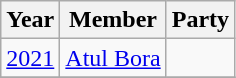<table class="wikitable sortable">
<tr>
<th>Year</th>
<th>Member</th>
<th colspan=2>Party</th>
</tr>
<tr>
<td><a href='#'>2021</a></td>
<td><a href='#'>Atul Bora</a></td>
<td></td>
</tr>
<tr>
</tr>
</table>
